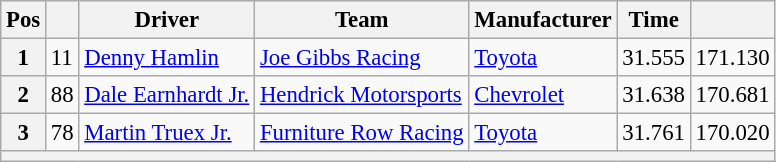<table class="wikitable" style="font-size:95%">
<tr>
<th>Pos</th>
<th></th>
<th>Driver</th>
<th>Team</th>
<th>Manufacturer</th>
<th>Time</th>
<th></th>
</tr>
<tr>
<th>1</th>
<td>11</td>
<td><a href='#'>Denny Hamlin</a></td>
<td><a href='#'>Joe Gibbs Racing</a></td>
<td><a href='#'>Toyota</a></td>
<td>31.555</td>
<td>171.130</td>
</tr>
<tr>
<th>2</th>
<td>88</td>
<td><a href='#'>Dale Earnhardt Jr.</a></td>
<td><a href='#'>Hendrick Motorsports</a></td>
<td><a href='#'>Chevrolet</a></td>
<td>31.638</td>
<td>170.681</td>
</tr>
<tr>
<th>3</th>
<td>78</td>
<td><a href='#'>Martin Truex Jr.</a></td>
<td><a href='#'>Furniture Row Racing</a></td>
<td><a href='#'>Toyota</a></td>
<td>31.761</td>
<td>170.020</td>
</tr>
<tr>
<th colspan="7"></th>
</tr>
</table>
